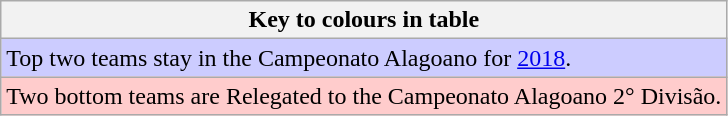<table class="wikitable">
<tr>
<th>Key to colours in table</th>
</tr>
<tr bgcolor=#ccccff>
<td>Top two teams stay in the Campeonato Alagoano for <a href='#'>2018</a>.</td>
</tr>
<tr bgcolor=#FFCCCC>
<td>Two bottom teams are Relegated to the Campeonato Alagoano 2° Divisão.</td>
</tr>
</table>
